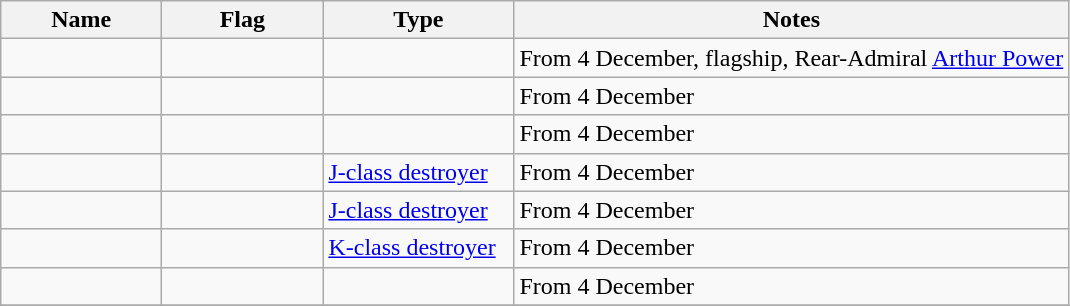<table class="wikitable sortable">
<tr>
<th scope="col" width="100px">Name</th>
<th scope="col" width="100px">Flag</th>
<th scope="col" width="120px">Type</th>
<th>Notes</th>
</tr>
<tr>
<td align="left"></td>
<td align="left"></td>
<td align="left"></td>
<td align="left">From 4 December, flagship, Rear-Admiral <a href='#'>Arthur Power</a></td>
</tr>
<tr>
<td align="left"></td>
<td align="left"></td>
<td align="left"></td>
<td align="left">From 4 December</td>
</tr>
<tr>
<td align="left"></td>
<td align="left"></td>
<td align="left"></td>
<td align="left">From 4 December</td>
</tr>
<tr>
<td align="left"></td>
<td align="left"></td>
<td align="left"><a href='#'>J-class destroyer</a></td>
<td align="left">From 4 December</td>
</tr>
<tr>
<td align="left"></td>
<td align="left"></td>
<td align="left"><a href='#'>J-class destroyer</a></td>
<td align="left">From 4 December</td>
</tr>
<tr>
<td align="left"></td>
<td align="left"></td>
<td align="left"><a href='#'>K-class destroyer</a></td>
<td align="left">From 4 December</td>
</tr>
<tr>
<td align="left"></td>
<td align="left"></td>
<td align="left"></td>
<td align="left">From 4 December</td>
</tr>
<tr>
</tr>
</table>
